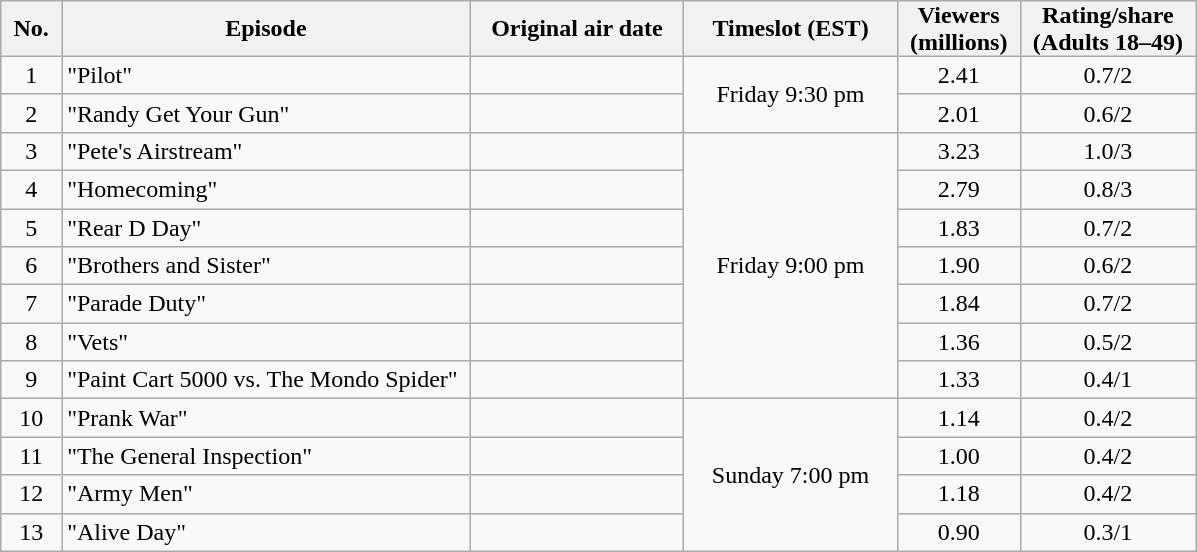<table style="text-align:center;" class="wikitable sortable">
<tr>
<th style="padding:0 8px;" class="unsortable">No.</th>
<th style="width:265px;" class="unsortable">Episode</th>
<th style="width:135px;" class="unsortable">Original air date</th>
<th style="width:135px;" class="unsortable">Timeslot (EST)</th>
<th style="padding:0 8px;" class="unsortable">Viewers<br>(millions)</th>
<th style="padding:0 8px;" class="unsortable">Rating/share<br>(Adults 18–49)</th>
</tr>
<tr>
<td>1</td>
<td style="text-align:left">"Pilot"</td>
<td></td>
<td rowspan="2">Friday 9:30 pm</td>
<td>2.41</td>
<td>0.7/2</td>
</tr>
<tr>
<td>2</td>
<td style="text-align:left">"Randy Get Your Gun"</td>
<td></td>
<td>2.01</td>
<td>0.6/2</td>
</tr>
<tr>
<td>3</td>
<td style="text-align:left">"Pete's Airstream"</td>
<td></td>
<td rowspan="7">Friday 9:00 pm</td>
<td>3.23</td>
<td>1.0/3</td>
</tr>
<tr>
<td>4</td>
<td style="text-align:left">"Homecoming"</td>
<td></td>
<td>2.79</td>
<td>0.8/3</td>
</tr>
<tr>
<td>5</td>
<td style="text-align:left">"Rear D Day"</td>
<td></td>
<td>1.83</td>
<td>0.7/2</td>
</tr>
<tr>
<td>6</td>
<td style="text-align:left">"Brothers and Sister"</td>
<td></td>
<td>1.90</td>
<td>0.6/2</td>
</tr>
<tr>
<td>7</td>
<td style="text-align:left">"Parade Duty"</td>
<td></td>
<td>1.84</td>
<td>0.7/2</td>
</tr>
<tr>
<td>8</td>
<td style="text-align:left">"Vets"</td>
<td></td>
<td>1.36</td>
<td>0.5/2</td>
</tr>
<tr>
<td>9</td>
<td style="text-align:left">"Paint Cart 5000 vs. The Mondo Spider"</td>
<td></td>
<td>1.33</td>
<td>0.4/1</td>
</tr>
<tr>
<td>10</td>
<td style="text-align:left">"Prank War"</td>
<td></td>
<td rowspan="4">Sunday 7:00 pm</td>
<td>1.14</td>
<td>0.4/2</td>
</tr>
<tr>
<td>11</td>
<td style="text-align:left">"The General Inspection"</td>
<td></td>
<td>1.00</td>
<td>0.4/2</td>
</tr>
<tr>
<td>12</td>
<td style="text-align:left">"Army Men"</td>
<td></td>
<td>1.18</td>
<td>0.4/2</td>
</tr>
<tr>
<td>13</td>
<td style="text-align:left">"Alive Day"</td>
<td></td>
<td>0.90</td>
<td>0.3/1</td>
</tr>
</table>
